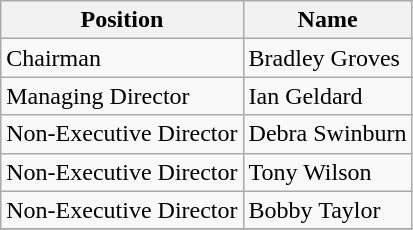<table class="wikitable">
<tr>
<th>Position</th>
<th>Name</th>
</tr>
<tr>
<td>Chairman</td>
<td>Bradley Groves</td>
</tr>
<tr>
<td>Managing Director</td>
<td>Ian Geldard</td>
</tr>
<tr>
<td>Non-Executive Director</td>
<td>Debra Swinburn</td>
</tr>
<tr>
<td>Non-Executive Director</td>
<td>Tony Wilson</td>
</tr>
<tr>
<td>Non-Executive Director</td>
<td>Bobby Taylor</td>
</tr>
<tr>
</tr>
</table>
